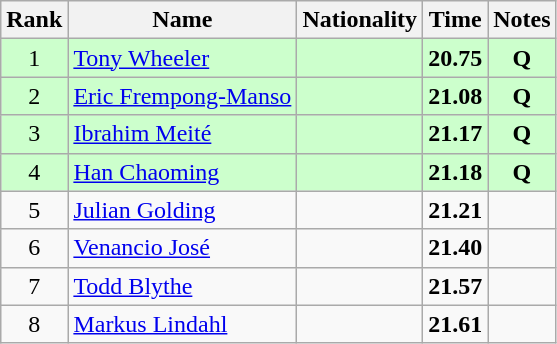<table class="wikitable sortable" style="text-align:center">
<tr>
<th>Rank</th>
<th>Name</th>
<th>Nationality</th>
<th>Time</th>
<th>Notes</th>
</tr>
<tr bgcolor=ccffcc>
<td>1</td>
<td align=left><a href='#'>Tony Wheeler</a></td>
<td align=left></td>
<td><strong>20.75</strong></td>
<td><strong>Q</strong></td>
</tr>
<tr bgcolor=ccffcc>
<td>2</td>
<td align=left><a href='#'>Eric Frempong-Manso</a></td>
<td align=left></td>
<td><strong>21.08</strong></td>
<td><strong>Q</strong></td>
</tr>
<tr bgcolor=ccffcc>
<td>3</td>
<td align=left><a href='#'>Ibrahim Meité</a></td>
<td align=left></td>
<td><strong>21.17</strong></td>
<td><strong>Q</strong></td>
</tr>
<tr bgcolor=ccffcc>
<td>4</td>
<td align=left><a href='#'>Han Chaoming</a></td>
<td align=left></td>
<td><strong>21.18</strong></td>
<td><strong>Q</strong></td>
</tr>
<tr>
<td>5</td>
<td align=left><a href='#'>Julian Golding</a></td>
<td align=left></td>
<td><strong>21.21</strong></td>
<td></td>
</tr>
<tr>
<td>6</td>
<td align=left><a href='#'>Venancio José</a></td>
<td align=left></td>
<td><strong>21.40</strong></td>
<td></td>
</tr>
<tr>
<td>7</td>
<td align=left><a href='#'>Todd Blythe</a></td>
<td align=left></td>
<td><strong>21.57</strong></td>
<td></td>
</tr>
<tr>
<td>8</td>
<td align=left><a href='#'>Markus Lindahl</a></td>
<td align=left></td>
<td><strong>21.61</strong></td>
<td></td>
</tr>
</table>
